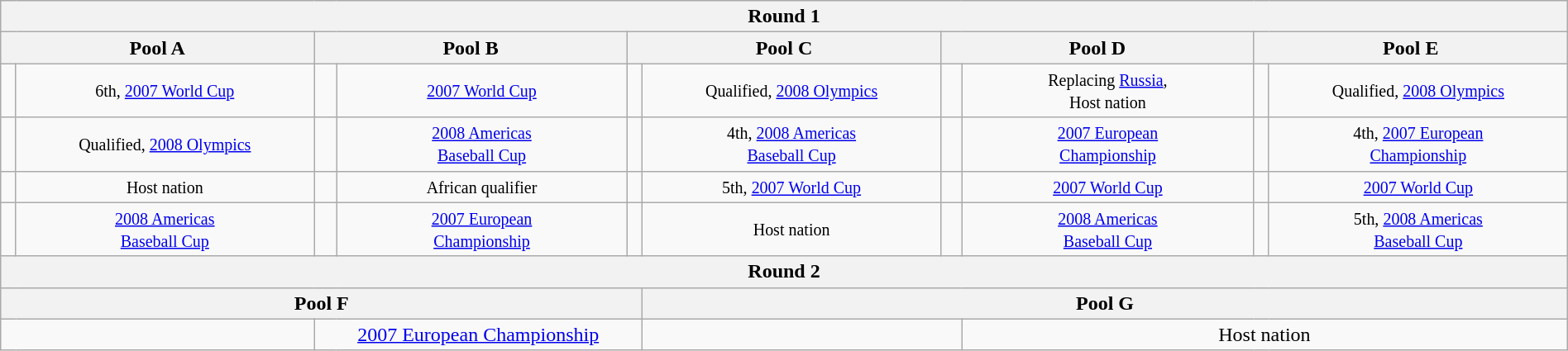<table class="wikitable" width=100%>
<tr>
<th colspan=10>Round 1</th>
</tr>
<tr>
<th width=20% colspan=2>Pool A</th>
<th width=20% colspan=2>Pool B</th>
<th width=20% colspan=2>Pool C</th>
<th width=20% colspan=2>Pool D</th>
<th width=20% colspan=2>Pool E</th>
</tr>
<tr align=center>
<td></td>
<td><small>6th, <a href='#'>2007 World Cup</a></small></td>
<td></td>
<td><small> <a href='#'>2007 World Cup</a></small></td>
<td></td>
<td><small>Qualified, <a href='#'>2008 Olympics</a></small></td>
<td></td>
<td><small>Replacing <a href='#'>Russia</a>,<br> Host nation</small></td>
<td></td>
<td><small>Qualified, <a href='#'>2008 Olympics</a></small></td>
</tr>
<tr align=center>
<td></td>
<td><small>Qualified, <a href='#'>2008 Olympics</a></small></td>
<td></td>
<td><small> <a href='#'>2008 Americas<br>Baseball Cup</a></small></td>
<td></td>
<td><small>4th, <a href='#'>2008 Americas<br>Baseball Cup</a></small></td>
<td></td>
<td><small> <a href='#'>2007 European<br>Championship</a></small></td>
<td></td>
<td><small>4th, <a href='#'>2007 European<br>Championship</a></small></td>
</tr>
<tr align=center>
<td></td>
<td><small>Host nation</small></td>
<td></td>
<td><small>African qualifier</small></td>
<td></td>
<td><small>5th, <a href='#'>2007 World Cup</a></small></td>
<td></td>
<td><small> <a href='#'>2007 World Cup</a></small></td>
<td></td>
<td><small> <a href='#'>2007 World Cup</a></small></td>
</tr>
<tr align=center>
<td></td>
<td><small> <a href='#'>2008 Americas<br>Baseball Cup</a></small></td>
<td></td>
<td><small> <a href='#'>2007 European<br>Championship</a></small></td>
<td></td>
<td><small>Host nation</small></td>
<td></td>
<td><small> <a href='#'>2008 Americas<br>Baseball Cup</a></small></td>
<td></td>
<td><small>5th, <a href='#'>2008 Americas<br>Baseball Cup</a></small></td>
</tr>
<tr>
<th colspan=10>Round 2</th>
</tr>
<tr>
<th colspan=5>Pool F</th>
<th colspan=5>Pool G</th>
</tr>
<tr align=center>
<td colspan=2></td>
<td colspan=3> <a href='#'>2007 European Championship</a></td>
<td colspan=2></td>
<td colspan=3>Host nation</td>
</tr>
</table>
